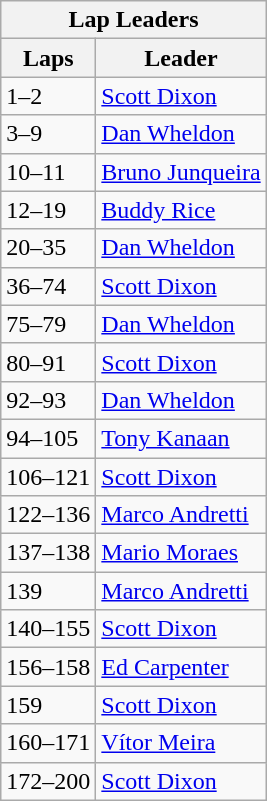<table class="wikitable">
<tr>
<th colspan=2>Lap Leaders</th>
</tr>
<tr>
<th>Laps</th>
<th>Leader</th>
</tr>
<tr>
<td>1–2</td>
<td><a href='#'>Scott Dixon</a></td>
</tr>
<tr>
<td>3–9</td>
<td><a href='#'>Dan Wheldon</a></td>
</tr>
<tr>
<td>10–11</td>
<td><a href='#'>Bruno Junqueira</a></td>
</tr>
<tr>
<td>12–19</td>
<td><a href='#'>Buddy Rice</a></td>
</tr>
<tr>
<td>20–35</td>
<td><a href='#'>Dan Wheldon</a></td>
</tr>
<tr>
<td>36–74</td>
<td><a href='#'>Scott Dixon</a></td>
</tr>
<tr>
<td>75–79</td>
<td><a href='#'>Dan Wheldon</a></td>
</tr>
<tr>
<td>80–91</td>
<td><a href='#'>Scott Dixon</a></td>
</tr>
<tr>
<td>92–93</td>
<td><a href='#'>Dan Wheldon</a></td>
</tr>
<tr>
<td>94–105</td>
<td><a href='#'>Tony Kanaan</a></td>
</tr>
<tr>
<td>106–121</td>
<td><a href='#'>Scott Dixon</a></td>
</tr>
<tr>
<td>122–136</td>
<td><a href='#'>Marco Andretti</a></td>
</tr>
<tr>
<td>137–138</td>
<td><a href='#'>Mario Moraes</a></td>
</tr>
<tr>
<td>139</td>
<td><a href='#'>Marco Andretti</a></td>
</tr>
<tr>
<td>140–155</td>
<td><a href='#'>Scott Dixon</a></td>
</tr>
<tr>
<td>156–158</td>
<td><a href='#'>Ed Carpenter</a></td>
</tr>
<tr>
<td>159</td>
<td><a href='#'>Scott Dixon</a></td>
</tr>
<tr>
<td>160–171</td>
<td><a href='#'>Vítor Meira</a></td>
</tr>
<tr>
<td>172–200</td>
<td><a href='#'>Scott Dixon</a></td>
</tr>
</table>
